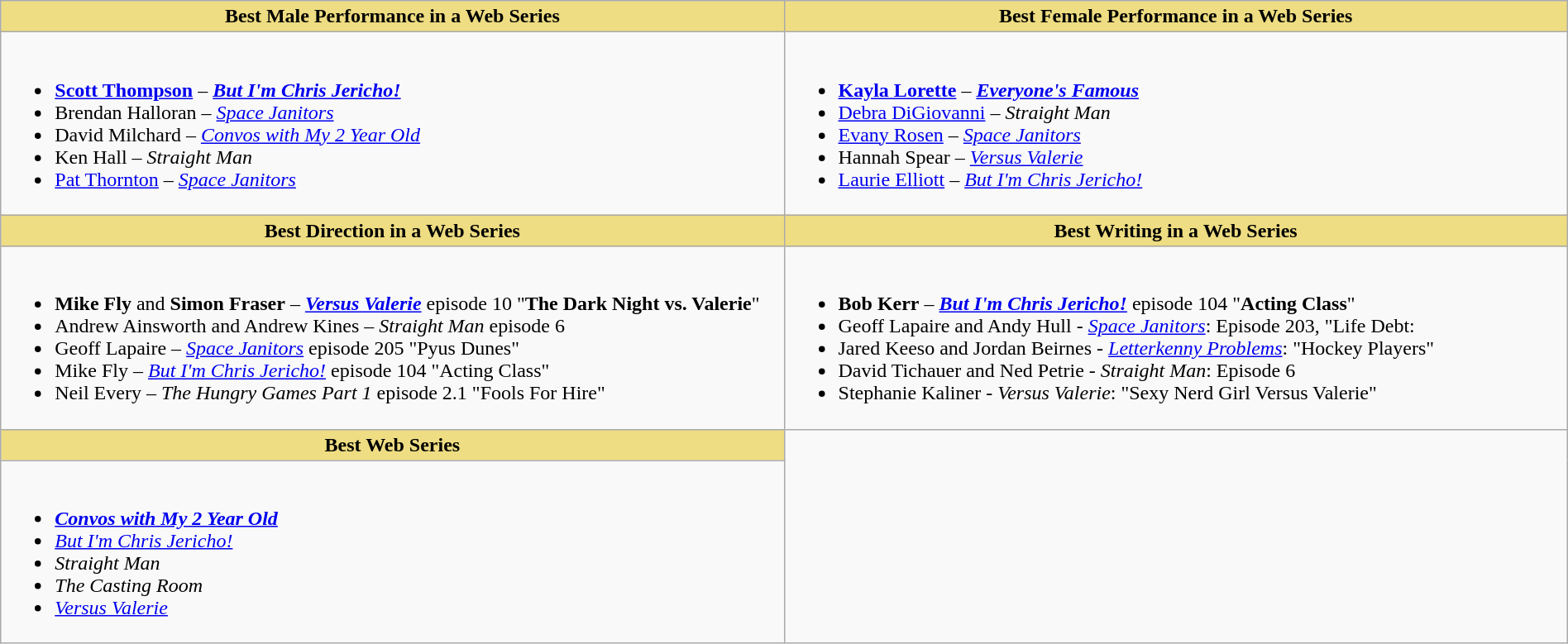<table class="wikitable" style="width:100%">
<tr>
<th style="background:#EEDD82; width:50%">Best Male Performance in a Web Series</th>
<th style="background:#EEDD82; width:50%">Best Female Performance in a Web Series</th>
</tr>
<tr>
<td valign="top"><br><ul><li> <strong><a href='#'>Scott Thompson</a></strong> – <strong><em><a href='#'>But I'm Chris Jericho!</a></em></strong></li><li>Brendan Halloran – <em><a href='#'>Space Janitors</a></em></li><li>David Milchard – <em><a href='#'>Convos with My 2 Year Old</a></em></li><li>Ken Hall – <em>Straight Man</em></li><li><a href='#'>Pat Thornton</a> – <em><a href='#'>Space Janitors</a></em></li></ul></td>
<td valign="top"><br><ul><li> <strong><a href='#'>Kayla Lorette</a></strong> – <strong><em><a href='#'>Everyone's Famous</a></em></strong></li><li><a href='#'>Debra DiGiovanni</a> – <em>Straight Man</em></li><li><a href='#'>Evany Rosen</a> – <em><a href='#'>Space Janitors</a></em></li><li>Hannah Spear – <em><a href='#'>Versus Valerie</a></em></li><li><a href='#'>Laurie Elliott</a> – <em><a href='#'>But I'm Chris Jericho!</a></em></li></ul></td>
</tr>
<tr>
<th style="background:#EEDD82; width:50%">Best Direction in a Web Series</th>
<th style="background:#EEDD82; width:50%">Best Writing in a Web Series</th>
</tr>
<tr>
<td valign="top"><br><ul><li> <strong>Mike Fly</strong> and <strong>Simon Fraser</strong> – <strong><em><a href='#'>Versus Valerie</a></em></strong> episode 10 "<strong>The Dark Night vs. Valerie</strong>"</li><li>Andrew Ainsworth and Andrew Kines – <em>Straight Man</em> episode 6</li><li>Geoff Lapaire – <em><a href='#'>Space Janitors</a></em> episode 205 "Pyus Dunes"</li><li>Mike Fly – <em><a href='#'>But I'm Chris Jericho!</a></em> episode 104 "Acting Class"</li><li>Neil Every – <em>The Hungry Games Part 1</em> episode 2.1 "Fools For Hire"</li></ul></td>
<td valign="top"><br><ul><li> <strong>Bob Kerr</strong> – <strong><em><a href='#'>But I'm Chris Jericho!</a></em></strong> episode 104 "<strong>Acting Class</strong>"</li><li>Geoff Lapaire and Andy Hull - <em><a href='#'>Space Janitors</a></em>: Episode 203, "Life Debt:</li><li>Jared Keeso and Jordan Beirnes - <em><a href='#'>Letterkenny Problems</a></em>: "Hockey Players"</li><li>David Tichauer and Ned Petrie - <em>Straight Man</em>: Episode 6</li><li>Stephanie Kaliner - <em>Versus Valerie</em>: "Sexy Nerd Girl Versus Valerie"</li></ul></td>
</tr>
<tr>
<th style="background:#EEDD82; width:50%">Best Web Series</th>
</tr>
<tr>
<td valign="top"><br><ul><li> <strong><em><a href='#'>Convos with My 2 Year Old</a></em></strong></li><li><em><a href='#'>But I'm Chris Jericho!</a></em></li><li><em>Straight Man</em></li><li><em>The Casting Room</em></li><li><em><a href='#'>Versus Valerie</a></em></li></ul></td>
</tr>
</table>
